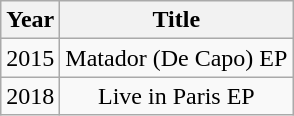<table class="wikitable plainrowheaders" style="text-align:center;">
<tr>
<th scope="col">Year</th>
<th scope="col">Title</th>
</tr>
<tr>
<td>2015</td>
<td>Matador (De Capo) EP</td>
</tr>
<tr>
<td>2018</td>
<td>Live in Paris EP</td>
</tr>
</table>
